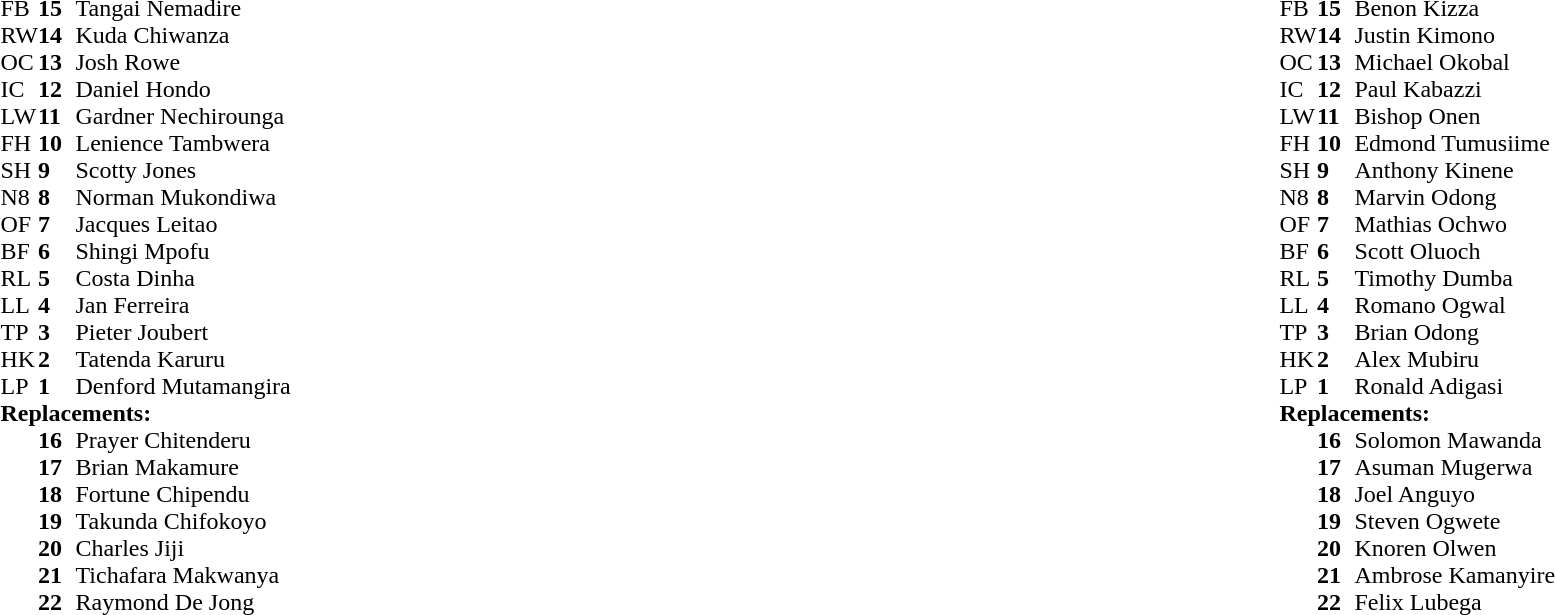<table style="width:100%">
<tr>
<td style="vertical-align:top; width:50%"><br><table cellspacing="0" cellpadding="0">
<tr>
<th width="25"></th>
<th width="25"></th>
</tr>
<tr>
<td>FB</td>
<td><strong>15</strong></td>
<td>Tangai Nemadire</td>
</tr>
<tr>
<td>RW</td>
<td><strong>14</strong></td>
<td>Kuda Chiwanza</td>
</tr>
<tr>
<td>OC</td>
<td><strong>13</strong></td>
<td>Josh Rowe</td>
</tr>
<tr>
<td>IC</td>
<td><strong>12</strong></td>
<td>Daniel Hondo</td>
</tr>
<tr>
<td>LW</td>
<td><strong>11</strong></td>
<td>Gardner Nechirounga</td>
</tr>
<tr>
<td>FH</td>
<td><strong>10</strong></td>
<td>Lenience Tambwera</td>
</tr>
<tr>
<td>SH</td>
<td><strong>9</strong></td>
<td>Scotty Jones</td>
<td></td>
<td></td>
</tr>
<tr>
<td>N8</td>
<td><strong>8</strong></td>
<td>Norman Mukondiwa</td>
</tr>
<tr>
<td>OF</td>
<td><strong>7</strong></td>
<td>Jacques Leitao</td>
</tr>
<tr>
<td>BF</td>
<td><strong>6</strong></td>
<td>Shingi Mpofu</td>
</tr>
<tr>
<td>RL</td>
<td><strong>5</strong></td>
<td>Costa Dinha</td>
<td></td>
<td></td>
</tr>
<tr>
<td>LL</td>
<td><strong>4</strong></td>
<td>Jan Ferreira</td>
<td></td>
<td></td>
</tr>
<tr>
<td>TP</td>
<td><strong>3</strong></td>
<td>Pieter Joubert</td>
<td></td>
<td></td>
</tr>
<tr>
<td>HK</td>
<td><strong>2</strong></td>
<td>Tatenda Karuru</td>
</tr>
<tr>
<td>LP</td>
<td><strong>1</strong></td>
<td>Denford Mutamangira</td>
</tr>
<tr>
<td colspan=3><strong>Replacements:</strong></td>
</tr>
<tr>
<td></td>
<td><strong>16</strong></td>
<td>Prayer Chitenderu</td>
</tr>
<tr>
<td></td>
<td><strong>17</strong></td>
<td>Brian Makamure</td>
<td></td>
<td></td>
</tr>
<tr>
<td></td>
<td><strong>18</strong></td>
<td>Fortune Chipendu</td>
<td></td>
<td></td>
</tr>
<tr>
<td></td>
<td><strong>19</strong></td>
<td>Takunda Chifokoyo</td>
<td></td>
<td></td>
</tr>
<tr>
<td></td>
<td><strong>20</strong></td>
<td>Charles Jiji</td>
<td></td>
<td></td>
</tr>
<tr>
<td></td>
<td><strong>21</strong></td>
<td>Tichafara Makwanya</td>
</tr>
<tr>
<td></td>
<td><strong>22</strong></td>
<td>Raymond De Jong</td>
</tr>
</table>
</td>
<td style="vertical-align:top; width:50%"><br><table cellspacing="0" cellpadding="0" style="margin:auto">
<tr>
<th width="25"></th>
<th width="25"></th>
</tr>
<tr>
<td>FB</td>
<td><strong>15</strong></td>
<td>Benon Kizza</td>
</tr>
<tr>
<td>RW</td>
<td><strong>14</strong></td>
<td>Justin Kimono</td>
</tr>
<tr>
<td>OC</td>
<td><strong>13</strong></td>
<td>Michael Okobal</td>
</tr>
<tr>
<td>IC</td>
<td><strong>12</strong></td>
<td>Paul Kabazzi</td>
</tr>
<tr>
<td>LW</td>
<td><strong>11</strong></td>
<td>Bishop Onen</td>
<td></td>
<td></td>
</tr>
<tr>
<td>FH</td>
<td><strong>10</strong></td>
<td>Edmond Tumusiime</td>
</tr>
<tr>
<td>SH</td>
<td><strong>9</strong></td>
<td>Anthony Kinene</td>
<td></td>
<td></td>
</tr>
<tr>
<td>N8</td>
<td><strong>8</strong></td>
<td>Marvin Odong</td>
<td></td>
<td></td>
</tr>
<tr>
<td>OF</td>
<td><strong>7</strong></td>
<td>Mathias Ochwo</td>
<td></td>
</tr>
<tr>
<td>BF</td>
<td><strong>6</strong></td>
<td>Scott Oluoch</td>
<td></td>
<td></td>
</tr>
<tr>
<td>RL</td>
<td><strong>5</strong></td>
<td>Timothy Dumba</td>
<td></td>
<td></td>
</tr>
<tr>
<td>LL</td>
<td><strong>4</strong></td>
<td>Romano Ogwal</td>
</tr>
<tr>
<td>TP</td>
<td><strong>3</strong></td>
<td>Brian Odong</td>
<td></td>
<td></td>
</tr>
<tr>
<td>HK</td>
<td><strong>2</strong></td>
<td>Alex Mubiru</td>
<td></td>
<td></td>
</tr>
<tr>
<td>LP</td>
<td><strong>1</strong></td>
<td>Ronald Adigasi</td>
</tr>
<tr>
<td colspan=3><strong>Replacements:</strong></td>
</tr>
<tr>
<td></td>
<td><strong>16</strong></td>
<td>Solomon Mawanda</td>
<td></td>
<td></td>
</tr>
<tr>
<td></td>
<td><strong>17</strong></td>
<td>Asuman Mugerwa</td>
<td></td>
<td></td>
</tr>
<tr>
<td></td>
<td><strong>18</strong></td>
<td>Joel Anguyo</td>
<td></td>
<td></td>
</tr>
<tr>
<td></td>
<td><strong>19</strong></td>
<td>Steven Ogwete</td>
<td></td>
<td></td>
</tr>
<tr>
<td></td>
<td><strong>20</strong></td>
<td>Knoren Olwen</td>
</tr>
<tr>
<td></td>
<td><strong>21</strong></td>
<td>Ambrose Kamanyire</td>
<td></td>
<td></td>
</tr>
<tr>
<td></td>
<td><strong>22</strong></td>
<td>Felix Lubega</td>
<td></td>
<td></td>
<td></td>
</tr>
</table>
</td>
</tr>
</table>
